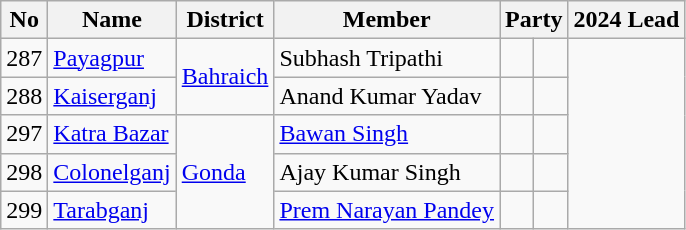<table class="wikitable sortable">
<tr>
<th>No</th>
<th>Name</th>
<th>District</th>
<th>Member</th>
<th colspan=2>Party</th>
<th colspan=2>2024 Lead</th>
</tr>
<tr>
<td>287</td>
<td><a href='#'>Payagpur</a></td>
<td rowspan=2><a href='#'>Bahraich</a></td>
<td>Subhash Tripathi</td>
<td></td>
<td></td>
</tr>
<tr>
<td>288</td>
<td><a href='#'>Kaiserganj</a></td>
<td>Anand Kumar Yadav</td>
<td></td>
<td></td>
</tr>
<tr>
<td>297</td>
<td><a href='#'>Katra Bazar</a></td>
<td rowspan="3"><a href='#'>Gonda</a></td>
<td><a href='#'>Bawan Singh</a></td>
<td></td>
<td></td>
</tr>
<tr>
<td>298</td>
<td><a href='#'>Colonelganj</a></td>
<td>Ajay Kumar Singh</td>
<td></td>
<td></td>
</tr>
<tr>
<td>299</td>
<td><a href='#'>Tarabganj</a></td>
<td><a href='#'>Prem Narayan Pandey</a></td>
<td></td>
<td></td>
</tr>
</table>
